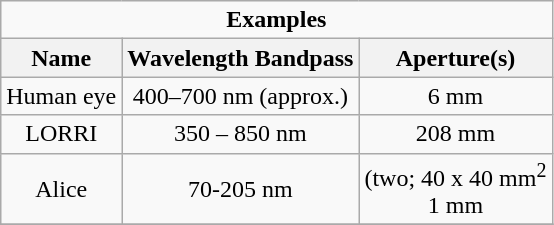<table class=wikitable style="text-align:center; float:left; margin:10px">
<tr>
<td colspan="8" style="text-align:center;"><strong>Examples</strong></td>
</tr>
<tr>
<th>Name</th>
<th>Wavelength Bandpass</th>
<th>Aperture(s)</th>
</tr>
<tr>
<td>Human eye</td>
<td>400–700 nm (approx.)</td>
<td>6 mm</td>
</tr>
<tr>
<td>LORRI</td>
<td>350 – 850 nm</td>
<td>208 mm</td>
</tr>
<tr>
<td>Alice</td>
<td>70-205 nm</td>
<td>(two; 40 x 40 mm<sup>2</sup><br>1 mm </td>
</tr>
<tr>
</tr>
</table>
